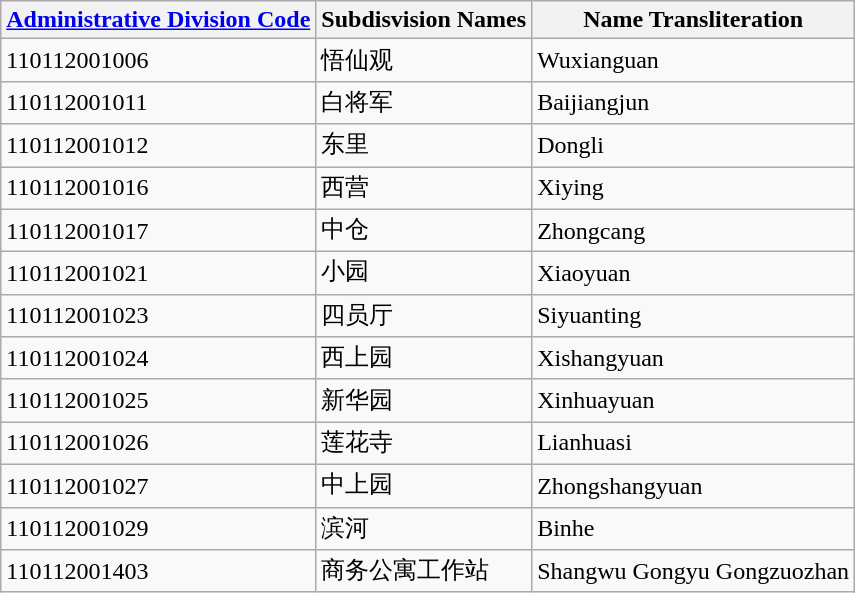<table class="wikitable sortable">
<tr>
<th><a href='#'>Administrative Division Code</a></th>
<th>Subdisvision Names</th>
<th>Name Transliteration</th>
</tr>
<tr>
<td>110112001006</td>
<td>悟仙观</td>
<td>Wuxianguan</td>
</tr>
<tr>
<td>110112001011</td>
<td>白将军</td>
<td>Baijiangjun</td>
</tr>
<tr>
<td>110112001012</td>
<td>东里</td>
<td>Dongli</td>
</tr>
<tr>
<td>110112001016</td>
<td>西营</td>
<td>Xiying</td>
</tr>
<tr>
<td>110112001017</td>
<td>中仓</td>
<td>Zhongcang</td>
</tr>
<tr>
<td>110112001021</td>
<td>小园</td>
<td>Xiaoyuan</td>
</tr>
<tr>
<td>110112001023</td>
<td>四员厅</td>
<td>Siyuanting</td>
</tr>
<tr>
<td>110112001024</td>
<td>西上园</td>
<td>Xishangyuan</td>
</tr>
<tr>
<td>110112001025</td>
<td>新华园</td>
<td>Xinhuayuan</td>
</tr>
<tr>
<td>110112001026</td>
<td>莲花寺</td>
<td>Lianhuasi</td>
</tr>
<tr>
<td>110112001027</td>
<td>中上园</td>
<td>Zhongshangyuan</td>
</tr>
<tr>
<td>110112001029</td>
<td>滨河</td>
<td>Binhe</td>
</tr>
<tr>
<td>110112001403</td>
<td>商务公寓工作站</td>
<td>Shangwu Gongyu Gongzuozhan</td>
</tr>
</table>
